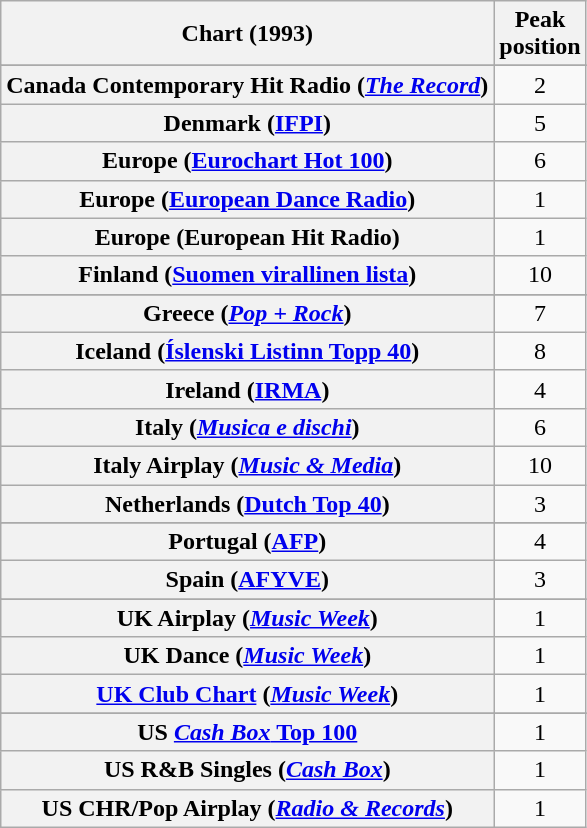<table class="wikitable plainrowheaders sortable" style="text-align:center;">
<tr>
<th scope="col">Chart (1993)</th>
<th scope="col">Peak<br>position</th>
</tr>
<tr>
</tr>
<tr>
</tr>
<tr>
</tr>
<tr>
</tr>
<tr>
</tr>
<tr>
</tr>
<tr>
<th scope="row">Canada Contemporary Hit Radio (<a href='#'><em>The Record</em></a>)</th>
<td style="text-align:center;">2</td>
</tr>
<tr>
<th scope="row">Denmark (<a href='#'>IFPI</a>)</th>
<td style="text-align:center;">5</td>
</tr>
<tr>
<th scope="row">Europe (<a href='#'>Eurochart Hot 100</a>)</th>
<td style="text-align:center;">6</td>
</tr>
<tr>
<th scope="row">Europe (<a href='#'>European Dance Radio</a>)</th>
<td style="text-align:center;">1</td>
</tr>
<tr>
<th scope="row">Europe (European Hit Radio)</th>
<td style="text-align:center;">1</td>
</tr>
<tr>
<th scope="row">Finland (<a href='#'>Suomen virallinen lista</a>)</th>
<td style="text-align:center;">10</td>
</tr>
<tr>
</tr>
<tr>
</tr>
<tr>
<th scope="row">Greece (<em><a href='#'>Pop + Rock</a></em>)</th>
<td style="text-align:center;">7</td>
</tr>
<tr>
<th scope="row">Iceland (<a href='#'>Íslenski Listinn Topp 40</a>)</th>
<td style="text-align:center;">8</td>
</tr>
<tr>
<th scope="row">Ireland (<a href='#'>IRMA</a>)</th>
<td style="text-align:center;">4</td>
</tr>
<tr>
<th scope="row">Italy (<em><a href='#'>Musica e dischi</a></em>)</th>
<td style="text-align:center;">6</td>
</tr>
<tr>
<th scope="row">Italy Airplay (<em><a href='#'>Music & Media</a></em>)</th>
<td>10</td>
</tr>
<tr>
<th scope="row">Netherlands (<a href='#'>Dutch Top 40</a>)</th>
<td style="text-align:center;">3</td>
</tr>
<tr>
</tr>
<tr>
</tr>
<tr>
<th scope="row">Portugal (<a href='#'>AFP</a>)</th>
<td style="text-align:center;">4</td>
</tr>
<tr>
<th scope="row">Spain (<a href='#'>AFYVE</a>)</th>
<td style="text-align:center;">3</td>
</tr>
<tr>
</tr>
<tr>
</tr>
<tr>
</tr>
<tr>
<th scope="row">UK Airplay (<em><a href='#'>Music Week</a></em>)</th>
<td style="text-align:center;">1</td>
</tr>
<tr>
<th scope="row">UK Dance (<em><a href='#'>Music Week</a></em>)</th>
<td style="text-align:center;">1</td>
</tr>
<tr>
<th scope="row"><a href='#'>UK Club Chart</a> (<em><a href='#'>Music Week</a></em>)</th>
<td style="text-align:center;">1</td>
</tr>
<tr>
</tr>
<tr>
</tr>
<tr>
</tr>
<tr>
</tr>
<tr>
</tr>
<tr>
</tr>
<tr>
</tr>
<tr>
<th scope="row">US <a href='#'><em>Cash Box</em> Top 100</a></th>
<td>1</td>
</tr>
<tr>
<th scope="row">US R&B Singles (<em><a href='#'>Cash Box</a></em>)</th>
<td>1</td>
</tr>
<tr>
<th scope="row">US CHR/Pop Airplay (<em><a href='#'>Radio & Records</a></em>)</th>
<td style="text-align:center;">1</td>
</tr>
</table>
